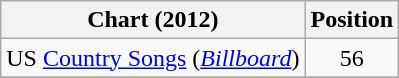<table class="wikitable sortable">
<tr>
<th scope="col">Chart (2012)</th>
<th scope="col">Position</th>
</tr>
<tr>
<td>US <a href='#'>Country Songs</a> (<em><a href='#'>Billboard</a></em>)</td>
<td align="center">56</td>
</tr>
<tr>
</tr>
</table>
